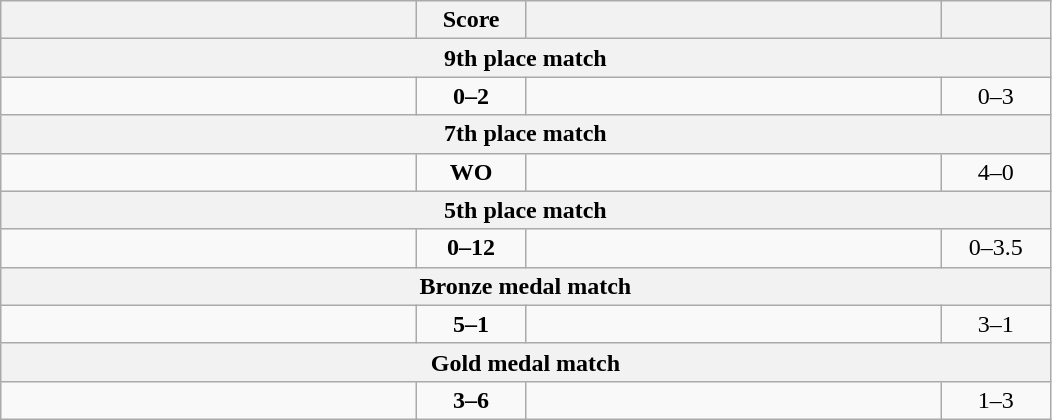<table class="wikitable" style="text-align: center; ">
<tr>
<th align="right" width="270"></th>
<th width="65">Score</th>
<th align="left" width="270"></th>
<th width="65"></th>
</tr>
<tr>
<th colspan="4">9th place match</th>
</tr>
<tr>
<td align="left"></td>
<td><strong>0–2</strong></td>
<td align="left"><strong></strong></td>
<td>0–3 <strong></strong></td>
</tr>
<tr>
<th colspan="4">7th place match</th>
</tr>
<tr>
<td align="left"><strong></strong></td>
<td><strong>WO</strong></td>
<td align="left"></td>
<td>4–0 <strong></strong></td>
</tr>
<tr>
<th colspan="4">5th place match</th>
</tr>
<tr>
<td align="left"></td>
<td><strong>0–12</strong></td>
<td align="left"><strong></strong></td>
<td>0–3.5 <strong></strong></td>
</tr>
<tr>
<th colspan="4">Bronze medal match</th>
</tr>
<tr>
<td align="left"><strong></strong></td>
<td><strong>5–1</strong></td>
<td align="left"></td>
<td>3–1 <strong></strong></td>
</tr>
<tr>
<th colspan="4">Gold medal match</th>
</tr>
<tr>
<td align="left"></td>
<td><strong>3–6</strong></td>
<td align="left"><strong></strong></td>
<td>1–3 <strong></strong></td>
</tr>
</table>
